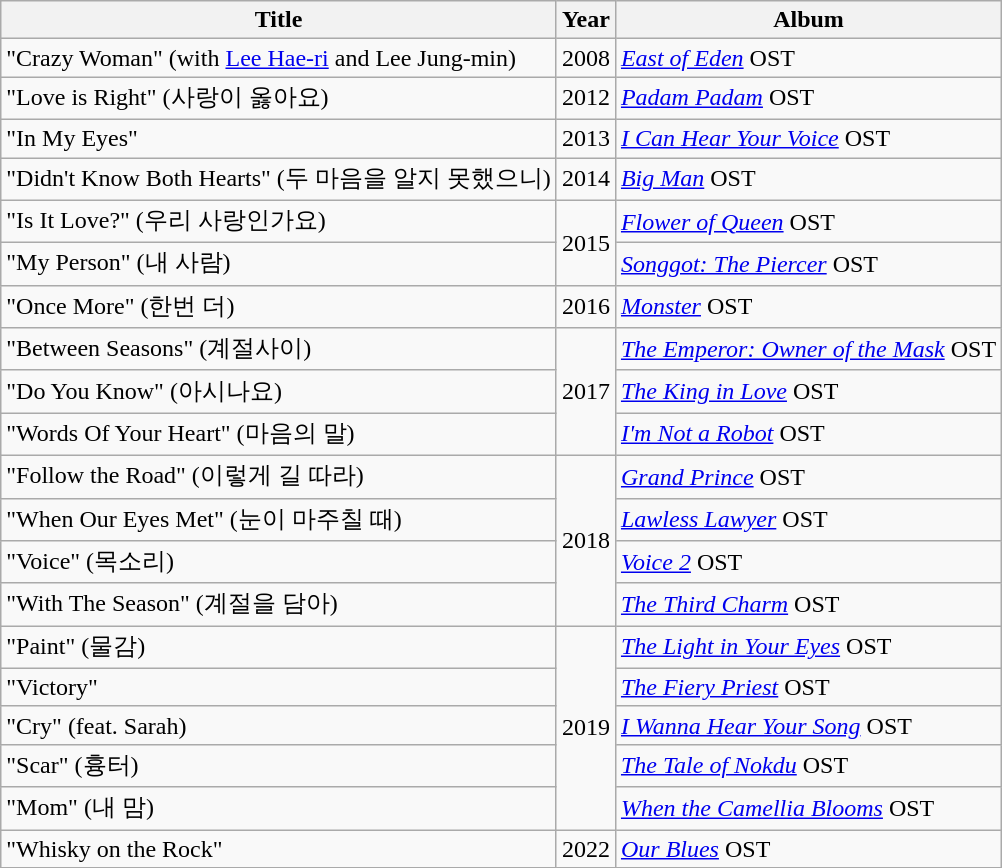<table class="wikitable">
<tr>
<th>Title</th>
<th>Year</th>
<th>Album</th>
</tr>
<tr>
<td>"Crazy Woman" (with <a href='#'>Lee Hae-ri</a> and Lee Jung-min)</td>
<td>2008</td>
<td><a href='#'><em>East of Eden</em></a> OST</td>
</tr>
<tr>
<td>"Love is Right" (사랑이 옳아요)</td>
<td>2012</td>
<td><em><a href='#'>Padam Padam</a></em> OST</td>
</tr>
<tr>
<td>"In My Eyes"</td>
<td>2013</td>
<td><em><a href='#'>I Can Hear Your Voice</a></em> OST</td>
</tr>
<tr>
<td>"Didn't Know Both Hearts" (두 마음을 알지 못했으니)</td>
<td>2014</td>
<td><a href='#'><em>Big Man</em></a> OST</td>
</tr>
<tr>
<td>"Is It Love?" (우리 사랑인가요)</td>
<td rowspan="2">2015</td>
<td><em><a href='#'>Flower of Queen</a></em> OST</td>
</tr>
<tr>
<td>"My Person" (내 사람)</td>
<td><em><a href='#'>Songgot: The Piercer</a></em> OST</td>
</tr>
<tr>
<td>"Once More" (한번 더)</td>
<td>2016</td>
<td><em><a href='#'>Monster</a></em> OST</td>
</tr>
<tr>
<td>"Between Seasons" (계절사이)</td>
<td rowspan="3">2017</td>
<td><em><a href='#'>The Emperor: Owner of the Mask</a></em> OST</td>
</tr>
<tr>
<td>"Do You Know" (아시나요)</td>
<td><em><a href='#'>The King in Love</a></em> OST</td>
</tr>
<tr>
<td>"Words Of Your Heart" (마음의 말)</td>
<td><em><a href='#'>I'm Not a Robot</a></em> OST</td>
</tr>
<tr>
<td>"Follow the Road" (이렇게 길 따라)</td>
<td rowspan="4">2018</td>
<td><em><a href='#'>Grand Prince</a></em> OST</td>
</tr>
<tr>
<td>"When Our Eyes Met" (눈이 마주칠 때)</td>
<td><em><a href='#'>Lawless Lawyer</a></em> OST</td>
</tr>
<tr>
<td>"Voice" (목소리)</td>
<td><em><a href='#'>Voice 2</a></em> OST</td>
</tr>
<tr>
<td>"With The Season" (계절을 담아)</td>
<td><em><a href='#'>The Third Charm</a></em> OST</td>
</tr>
<tr>
<td>"Paint" (물감)</td>
<td rowspan="5">2019</td>
<td><em><a href='#'>The Light in Your Eyes</a></em> OST</td>
</tr>
<tr>
<td>"Victory"</td>
<td><em><a href='#'>The Fiery Priest</a></em> OST</td>
</tr>
<tr>
<td>"Cry" (feat. Sarah)</td>
<td><em><a href='#'>I Wanna Hear Your Song</a></em> OST</td>
</tr>
<tr>
<td>"Scar" (흉터)</td>
<td><em><a href='#'>The Tale of Nokdu</a></em> OST</td>
</tr>
<tr>
<td>"Mom" (내 맘)</td>
<td><em><a href='#'>When the Camellia Blooms</a></em> OST</td>
</tr>
<tr>
<td>"Whisky on the Rock"</td>
<td>2022</td>
<td><em><a href='#'>Our Blues</a></em> OST</td>
</tr>
<tr>
</tr>
</table>
